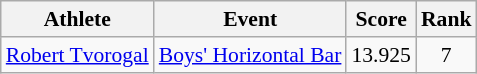<table class="wikitable" border="1" style="font-size:90%">
<tr>
<th>Athlete</th>
<th>Event</th>
<th>Score</th>
<th>Rank</th>
</tr>
<tr>
<td rowspan=1><a href='#'>Robert Tvorogal</a></td>
<td><a href='#'>Boys' Horizontal Bar</a></td>
<td align=center>13.925</td>
<td align=center>7</td>
</tr>
</table>
